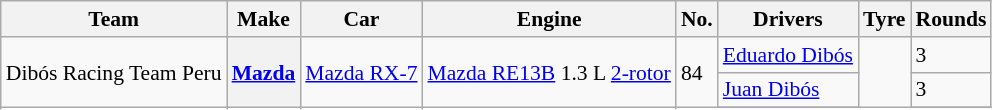<table class="wikitable" style="font-size: 90%;">
<tr>
<th>Team</th>
<th>Make</th>
<th>Car</th>
<th>Engine</th>
<th>No.</th>
<th>Drivers</th>
<th>Tyre</th>
<th>Rounds</th>
</tr>
<tr>
<td rowspan=3>Dibós Racing Team Peru</td>
<th rowspan=3><a href='#'>Mazda</a></th>
<td rowspan=3><a href='#'>Mazda RX-7</a></td>
<td rowspan=3><a href='#'>Mazda RE13B</a> 1.3 L <a href='#'>2-rotor</a></td>
<td rowspan=3>84</td>
<td> <a href='#'>Eduardo Dibós</a></td>
<td rowspan=3></td>
<td>3</td>
</tr>
<tr>
<td> <a href='#'>Juan Dibós</a></td>
<td>3</td>
</tr>
<tr>
</tr>
</table>
